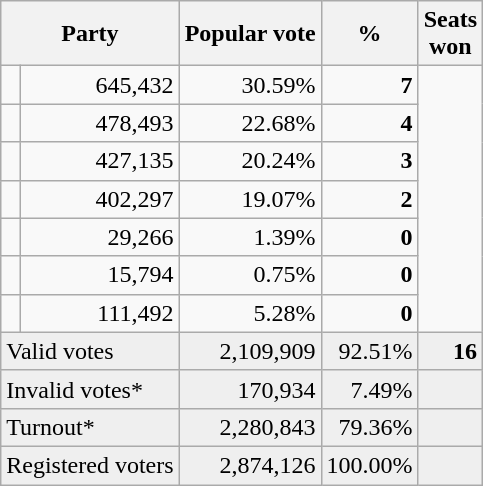<table class=wikitable style="text-align:right">
<tr>
<th colspan=2>Party</th>
<th>Popular vote</th>
<th>%</th>
<th>Seats<br>won</th>
</tr>
<tr>
<td></td>
<td>645,432</td>
<td>30.59%</td>
<td><strong>7</strong></td>
</tr>
<tr>
<td></td>
<td>478,493</td>
<td>22.68%</td>
<td><strong>4</strong></td>
</tr>
<tr>
<td></td>
<td>427,135</td>
<td>20.24%</td>
<td><strong>3</strong></td>
</tr>
<tr>
<td></td>
<td>402,297</td>
<td>19.07%</td>
<td><strong>2</strong></td>
</tr>
<tr>
<td></td>
<td>29,266</td>
<td>1.39%</td>
<td><strong>0</strong></td>
</tr>
<tr>
<td></td>
<td>15,794</td>
<td>0.75%</td>
<td><strong>0</strong></td>
</tr>
<tr>
<td></td>
<td>111,492</td>
<td>5.28%</td>
<td><strong>0</strong></td>
</tr>
<tr bgcolor=#efefef>
<td align=left colspan=2>Valid votes</td>
<td>2,109,909</td>
<td>92.51%</td>
<td><strong>16</strong></td>
</tr>
<tr bgcolor=#efefef>
<td align=left colspan=2>Invalid votes*</td>
<td>170,934</td>
<td>7.49%</td>
<td></td>
</tr>
<tr bgcolor=#efefef>
<td align=left colspan=2>Turnout*</td>
<td>2,280,843</td>
<td>79.36%</td>
<td></td>
</tr>
<tr bgcolor=#efefef>
<td align=left colspan=2>Registered voters</td>
<td>2,874,126</td>
<td>100.00%</td>
<td></td>
</tr>
</table>
